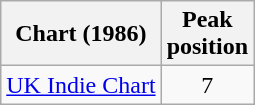<table class="wikitable sortable">
<tr>
<th scope="col">Chart (1986)</th>
<th scope="col">Peak<br>position</th>
</tr>
<tr>
<td><a href='#'>UK Indie Chart</a></td>
<td style="text-align:center;">7</td>
</tr>
</table>
